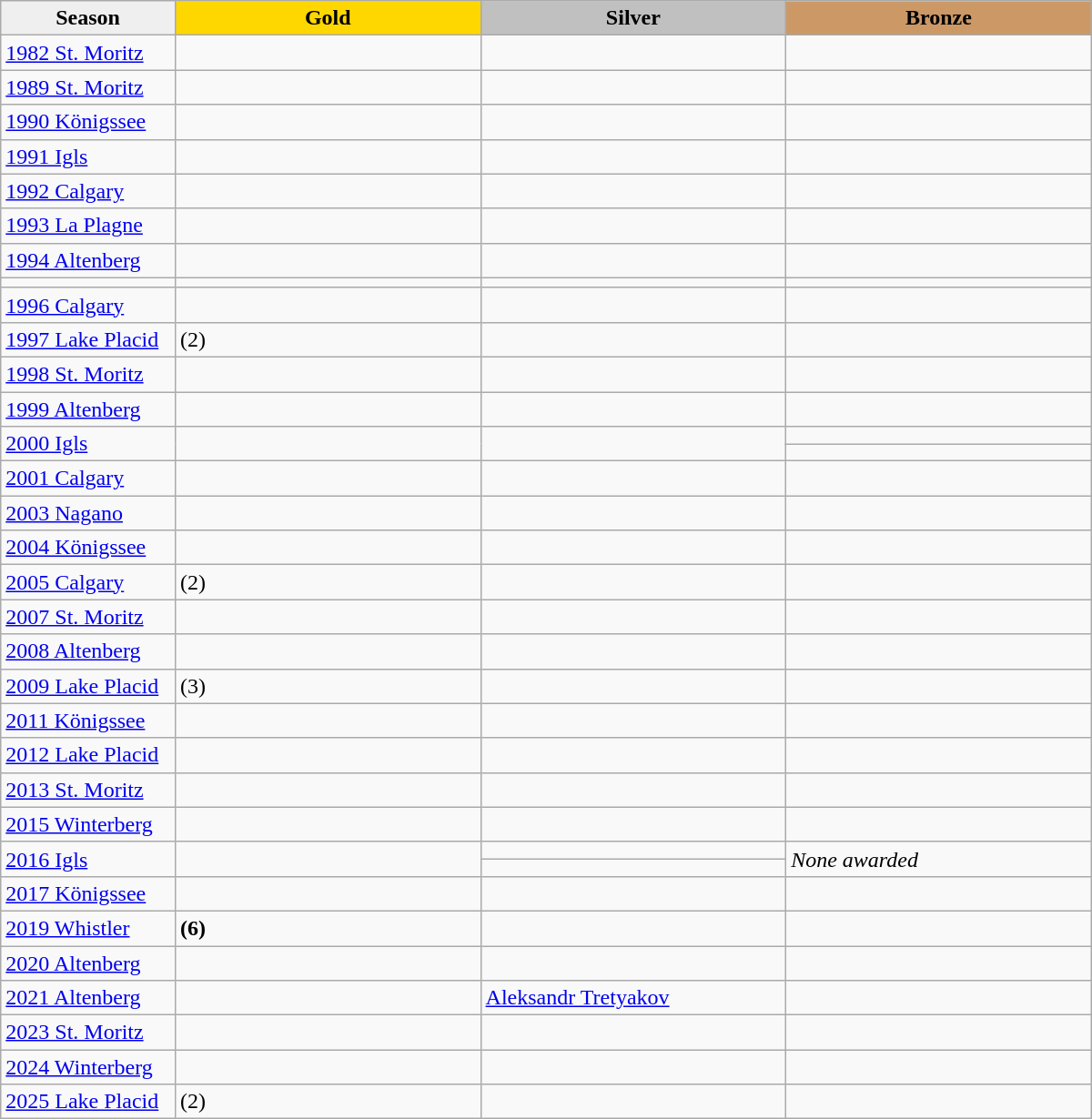<table class="wikitable sortable" style="width:800px;">
<tr>
<th style="width:16%; background:#efefef;">Season</th>
<th style="width:28%; background:gold">Gold</th>
<th style="width:28%; background:silver">Silver</th>
<th style="width:28%; background:#CC9966">Bronze</th>
</tr>
<tr>
<td><a href='#'>1982 St. Moritz</a></td>
<td></td>
<td></td>
<td></td>
</tr>
<tr>
<td><a href='#'>1989 St. Moritz</a></td>
<td></td>
<td></td>
<td></td>
</tr>
<tr>
<td><a href='#'>1990 Königssee</a></td>
<td></td>
<td></td>
<td></td>
</tr>
<tr>
<td><a href='#'>1991 Igls</a></td>
<td></td>
<td></td>
<td></td>
</tr>
<tr>
<td><a href='#'>1992 Calgary</a></td>
<td></td>
<td></td>
<td></td>
</tr>
<tr>
<td><a href='#'>1993 La Plagne</a></td>
<td></td>
<td></td>
<td></td>
</tr>
<tr>
<td><a href='#'>1994 Altenberg</a></td>
<td></td>
<td></td>
<td></td>
</tr>
<tr>
<td><a href='#'></a></td>
<td></td>
<td></td>
<td></td>
</tr>
<tr>
<td><a href='#'>1996 Calgary</a></td>
<td></td>
<td></td>
<td></td>
</tr>
<tr>
<td><a href='#'>1997 Lake Placid</a></td>
<td> (2)</td>
<td></td>
<td></td>
</tr>
<tr>
<td><a href='#'>1998 St. Moritz</a></td>
<td></td>
<td></td>
<td></td>
</tr>
<tr>
<td><a href='#'>1999 Altenberg</a></td>
<td></td>
<td></td>
<td></td>
</tr>
<tr>
<td rowspan=2><a href='#'>2000 Igls</a></td>
<td rowspan=2></td>
<td rowspan=2></td>
<td></td>
</tr>
<tr>
<td></td>
</tr>
<tr>
<td><a href='#'>2001 Calgary</a></td>
<td></td>
<td></td>
<td></td>
</tr>
<tr>
<td><a href='#'>2003 Nagano</a></td>
<td></td>
<td></td>
<td></td>
</tr>
<tr>
<td><a href='#'>2004 Königssee</a></td>
<td></td>
<td></td>
<td></td>
</tr>
<tr>
<td><a href='#'>2005 Calgary</a></td>
<td> (2)</td>
<td></td>
<td></td>
</tr>
<tr>
<td><a href='#'>2007 St. Moritz</a></td>
<td></td>
<td></td>
<td></td>
</tr>
<tr>
<td><a href='#'>2008 Altenberg</a></td>
<td></td>
<td></td>
<td></td>
</tr>
<tr>
<td><a href='#'>2009 Lake Placid</a></td>
<td> (3)</td>
<td></td>
<td></td>
</tr>
<tr>
<td><a href='#'>2011 Königssee</a></td>
<td></td>
<td></td>
<td></td>
</tr>
<tr>
<td><a href='#'>2012 Lake Placid</a></td>
<td></td>
<td></td>
<td></td>
</tr>
<tr>
<td><a href='#'>2013 St. Moritz</a></td>
<td></td>
<td></td>
<td></td>
</tr>
<tr>
<td><a href='#'>2015 Winterberg</a></td>
<td></td>
<td></td>
<td></td>
</tr>
<tr>
<td rowspan=2><a href='#'>2016 Igls</a></td>
<td rowspan=2></td>
<td></td>
<td rowspan=2><em>None awarded</em></td>
</tr>
<tr>
<td></td>
</tr>
<tr>
<td><a href='#'>2017 Königssee</a></td>
<td></td>
<td></td>
<td></td>
</tr>
<tr>
<td><a href='#'>2019 Whistler</a></td>
<td> <strong>(6)</strong></td>
<td></td>
<td></td>
</tr>
<tr>
<td><a href='#'>2020 Altenberg</a></td>
<td></td>
<td></td>
<td></td>
</tr>
<tr>
<td><a href='#'>2021 Altenberg</a></td>
<td></td>
<td> <a href='#'>Aleksandr Tretyakov</a> </td>
<td></td>
</tr>
<tr>
<td><a href='#'>2023 St. Moritz</a></td>
<td></td>
<td></td>
<td></td>
</tr>
<tr>
<td><a href='#'>2024 Winterberg</a></td>
<td></td>
<td></td>
<td></td>
</tr>
<tr>
<td><a href='#'>2025 Lake Placid</a></td>
<td> (2)</td>
<td></td>
<td></td>
</tr>
</table>
